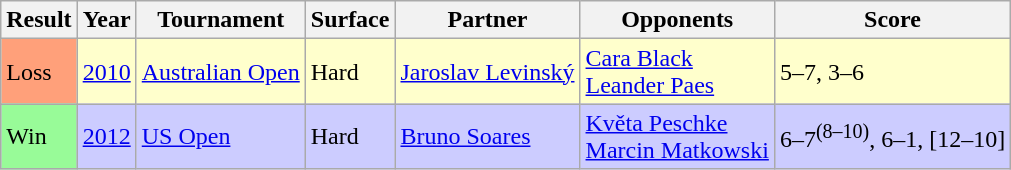<table class="sortable wikitable">
<tr>
<th>Result</th>
<th>Year</th>
<th>Tournament</th>
<th>Surface</th>
<th>Partner</th>
<th>Opponents</th>
<th class=unsortable>Score</th>
</tr>
<tr bgcolor=ffffcc>
<td bgcolor=ffa07a>Loss</td>
<td><a href='#'>2010</a></td>
<td><a href='#'>Australian Open</a></td>
<td>Hard</td>
<td> <a href='#'>Jaroslav Levinský</a></td>
<td> <a href='#'>Cara Black</a> <br>  <a href='#'>Leander Paes</a></td>
<td>5–7, 3–6</td>
</tr>
<tr bgcolor=CCCCFF>
<td bgcolor=98fb98>Win</td>
<td><a href='#'>2012</a></td>
<td><a href='#'>US Open</a></td>
<td>Hard</td>
<td> <a href='#'>Bruno Soares</a></td>
<td> <a href='#'>Květa Peschke</a> <br>  <a href='#'>Marcin Matkowski</a></td>
<td>6–7<sup>(8–10)</sup>, 6–1, [12–10]</td>
</tr>
</table>
